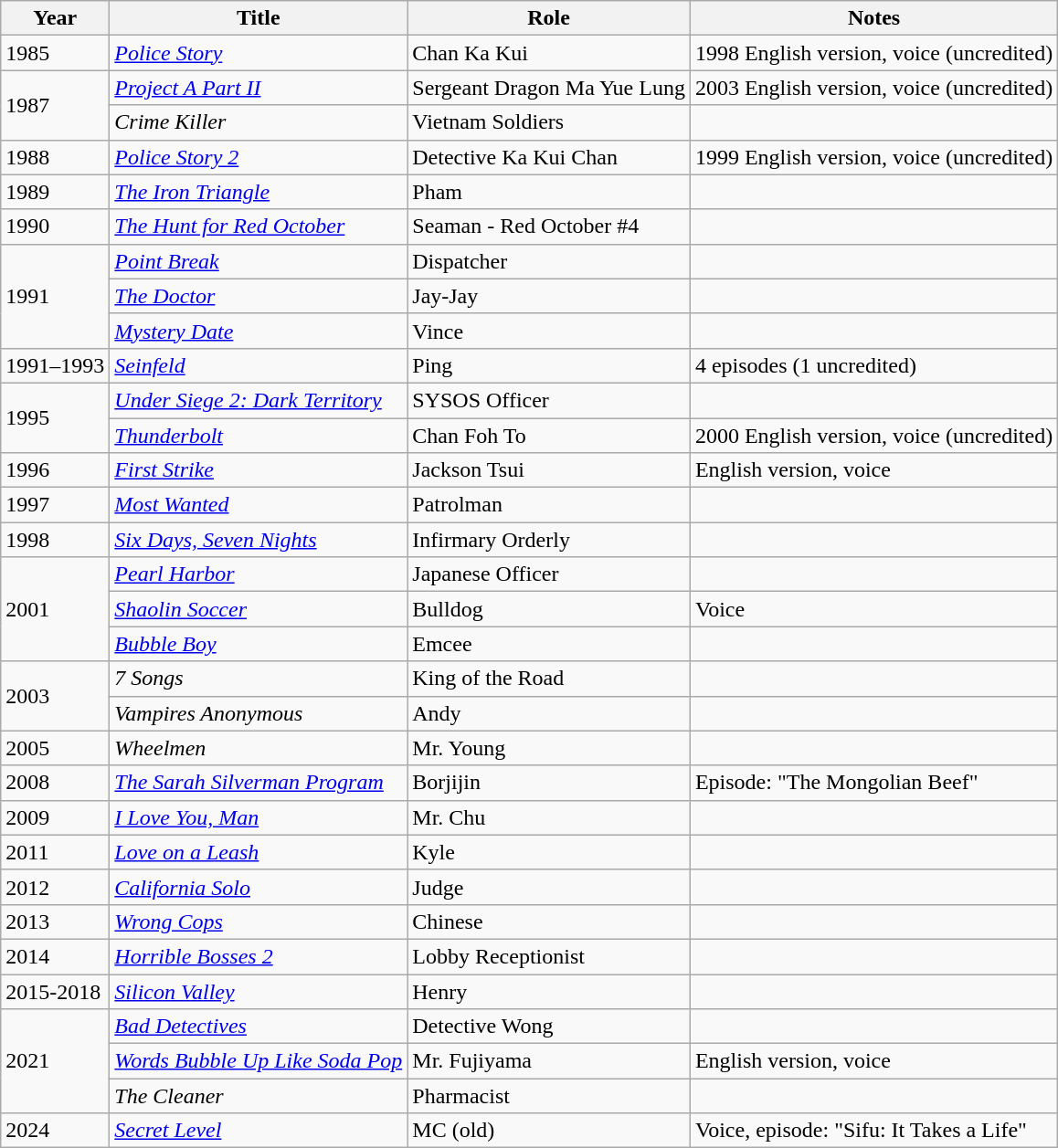<table class="wikitable sortable">
<tr>
<th>Year</th>
<th>Title</th>
<th>Role</th>
<th class="unsortable">Notes</th>
</tr>
<tr>
<td>1985</td>
<td><em><a href='#'>Police Story</a></em></td>
<td>Chan Ka Kui</td>
<td>1998 English version, voice (uncredited)</td>
</tr>
<tr>
<td rowspan="2">1987</td>
<td><em><a href='#'>Project A Part II</a></em></td>
<td>Sergeant Dragon Ma Yue Lung</td>
<td>2003 English version, voice (uncredited)</td>
</tr>
<tr>
<td><em>Crime Killer</em></td>
<td>Vietnam Soldiers</td>
<td></td>
</tr>
<tr>
<td>1988</td>
<td><em><a href='#'>Police Story 2</a></em></td>
<td>Detective Ka Kui Chan</td>
<td>1999 English version, voice (uncredited)</td>
</tr>
<tr>
<td>1989</td>
<td><em><a href='#'>The Iron Triangle</a></em></td>
<td>Pham</td>
<td></td>
</tr>
<tr>
<td>1990</td>
<td><em><a href='#'>The Hunt for Red October</a></em></td>
<td>Seaman - Red October #4</td>
<td></td>
</tr>
<tr>
<td rowspan="3">1991</td>
<td><em><a href='#'>Point Break</a></em></td>
<td>Dispatcher</td>
<td></td>
</tr>
<tr>
<td><em><a href='#'>The Doctor</a></em></td>
<td>Jay-Jay</td>
<td></td>
</tr>
<tr>
<td><em><a href='#'>Mystery Date</a></em></td>
<td>Vince</td>
<td></td>
</tr>
<tr>
<td>1991–1993</td>
<td><em><a href='#'>Seinfeld</a></em></td>
<td>Ping</td>
<td>4 episodes (1 uncredited)</td>
</tr>
<tr>
<td rowspan="2">1995</td>
<td><em><a href='#'>Under Siege 2: Dark Territory</a></em></td>
<td>SYSOS Officer</td>
<td></td>
</tr>
<tr>
<td><em><a href='#'>Thunderbolt</a></em></td>
<td>Chan Foh To</td>
<td>2000 English version, voice (uncredited)</td>
</tr>
<tr>
<td>1996</td>
<td><em><a href='#'>First Strike</a></em></td>
<td>Jackson Tsui</td>
<td>English version, voice</td>
</tr>
<tr>
<td>1997</td>
<td><em><a href='#'>Most Wanted</a></em></td>
<td>Patrolman</td>
<td></td>
</tr>
<tr>
<td>1998</td>
<td><em><a href='#'>Six Days, Seven Nights</a></em></td>
<td>Infirmary Orderly</td>
<td></td>
</tr>
<tr>
<td rowspan="3">2001</td>
<td><em><a href='#'>Pearl Harbor</a></em></td>
<td>Japanese Officer</td>
<td></td>
</tr>
<tr>
<td><em><a href='#'>Shaolin Soccer</a></em></td>
<td>Bulldog</td>
<td>Voice</td>
</tr>
<tr>
<td><em><a href='#'>Bubble Boy</a></em></td>
<td>Emcee</td>
<td></td>
</tr>
<tr>
<td rowspan="2">2003</td>
<td><em>7 Songs</em></td>
<td>King of the Road</td>
<td></td>
</tr>
<tr>
<td><em>Vampires Anonymous</em></td>
<td>Andy</td>
<td></td>
</tr>
<tr>
<td>2005</td>
<td><em>Wheelmen</em></td>
<td>Mr. Young</td>
<td></td>
</tr>
<tr>
<td>2008</td>
<td><em><a href='#'>The Sarah Silverman Program</a></em></td>
<td>Borjijin</td>
<td>Episode: "The Mongolian Beef"</td>
</tr>
<tr>
<td>2009</td>
<td><em><a href='#'>I Love You, Man</a></em></td>
<td>Mr. Chu</td>
<td></td>
</tr>
<tr>
<td>2011</td>
<td><em><a href='#'>Love on a Leash</a></em></td>
<td>Kyle</td>
<td></td>
</tr>
<tr>
<td>2012</td>
<td><em><a href='#'>California Solo</a></em></td>
<td>Judge</td>
<td></td>
</tr>
<tr>
<td>2013</td>
<td><em><a href='#'>Wrong Cops</a></em></td>
<td>Chinese</td>
<td></td>
</tr>
<tr>
<td>2014</td>
<td><em><a href='#'>Horrible Bosses 2</a></em></td>
<td>Lobby Receptionist</td>
<td></td>
</tr>
<tr>
<td>2015-2018</td>
<td><em><a href='#'>Silicon Valley</a></em></td>
<td>Henry</td>
<td></td>
</tr>
<tr>
<td rowspan="3">2021</td>
<td><em><a href='#'>Bad Detectives</a></em></td>
<td>Detective Wong</td>
<td></td>
</tr>
<tr>
<td><em><a href='#'>Words Bubble Up Like Soda Pop</a></em></td>
<td>Mr. Fujiyama</td>
<td>English version, voice</td>
</tr>
<tr>
<td><em>The Cleaner</em></td>
<td>Pharmacist</td>
<td></td>
</tr>
<tr>
<td>2024</td>
<td><em><a href='#'>Secret Level</a></em></td>
<td>MC (old)</td>
<td>Voice, episode: "Sifu: It Takes a Life"</td>
</tr>
</table>
